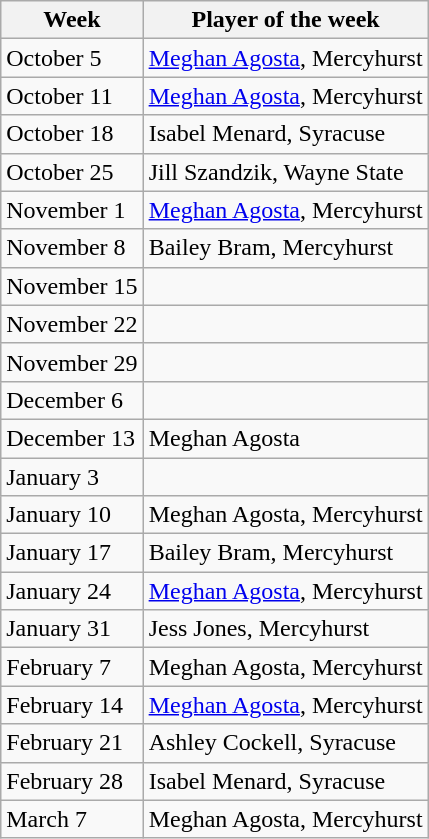<table class="wikitable">
<tr>
<th>Week</th>
<th>Player of the week</th>
</tr>
<tr>
<td>October 5</td>
<td><a href='#'>Meghan Agosta</a>, Mercyhurst</td>
</tr>
<tr>
<td>October 11</td>
<td><a href='#'>Meghan Agosta</a>, Mercyhurst</td>
</tr>
<tr>
<td>October 18</td>
<td>Isabel Menard, Syracuse</td>
</tr>
<tr>
<td>October 25</td>
<td>Jill Szandzik, Wayne State</td>
</tr>
<tr>
<td>November 1</td>
<td><a href='#'>Meghan Agosta</a>, Mercyhurst</td>
</tr>
<tr>
<td>November 8</td>
<td>Bailey Bram, Mercyhurst</td>
</tr>
<tr>
<td>November 15</td>
<td></td>
</tr>
<tr>
<td>November 22</td>
<td></td>
</tr>
<tr>
<td>November 29</td>
<td></td>
</tr>
<tr>
<td>December 6</td>
<td></td>
</tr>
<tr>
<td>December 13</td>
<td>Meghan Agosta </td>
</tr>
<tr>
<td>January 3</td>
<td></td>
</tr>
<tr>
<td>January 10</td>
<td>Meghan Agosta, Mercyhurst</td>
</tr>
<tr>
<td>January 17</td>
<td>Bailey Bram, Mercyhurst</td>
</tr>
<tr>
<td>January 24</td>
<td><a href='#'>Meghan Agosta</a>, Mercyhurst</td>
</tr>
<tr>
<td>January 31</td>
<td>Jess Jones, Mercyhurst</td>
</tr>
<tr>
<td>February 7</td>
<td>Meghan Agosta, Mercyhurst</td>
</tr>
<tr>
<td>February 14</td>
<td><a href='#'>Meghan Agosta</a>, Mercyhurst</td>
</tr>
<tr>
<td>February 21</td>
<td>Ashley Cockell, Syracuse</td>
</tr>
<tr>
<td>February 28</td>
<td>Isabel Menard, Syracuse</td>
</tr>
<tr>
<td>March 7</td>
<td>Meghan Agosta, Mercyhurst</td>
</tr>
</table>
